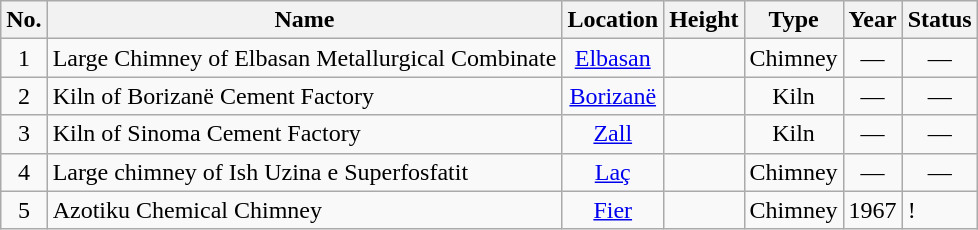<table class="wikitable sortable">
<tr>
<th>No.</th>
<th>Name</th>
<th>Location</th>
<th>Height</th>
<th>Type</th>
<th>Year</th>
<th>Status</th>
</tr>
<tr>
<td style="text-align:center;">1</td>
<td>Large Chimney of Elbasan Metallurgical Combinate</td>
<td style="text-align:center;"><a href='#'>Elbasan</a><br><em><small></small></em></td>
<td style="text-align:center;"></td>
<td style="text-align:center;">Chimney</td>
<td style="text-align:center;">—</td>
<td style="text-align:center;">—</td>
</tr>
<tr>
<td style="text-align:center;">2</td>
<td>Kiln of Borizanë Cement Factory</td>
<td style="text-align:center;"><a href='#'>Borizanë</a><br><em><small></small></em></td>
<td style="text-align:center;"></td>
<td style="text-align:center;">Kiln</td>
<td style="text-align:center;">—</td>
<td style="text-align:center;">—</td>
</tr>
<tr>
<td style="text-align:center;">3</td>
<td>Kiln of Sinoma Cement Factory</td>
<td style="text-align:center;"><a href='#'>Zall</a><br><em><small></small></em></td>
<td style="text-align:center;"></td>
<td style="text-align:center;">Kiln</td>
<td style="text-align:center;">—</td>
<td style="text-align:center;">—</td>
</tr>
<tr>
<td style="text-align:center;">4</td>
<td>Large chimney of Ish Uzina e Superfosfatit</td>
<td style="text-align:center;"><a href='#'>Laç</a><br><em><small></small></em></td>
<td style="text-align:center;"></td>
<td style="text-align:center;">Chimney</td>
<td style="text-align:center;">—</td>
<td style="text-align:center;">—</td>
</tr>
<tr>
<td style="text-align:center;">5</td>
<td>Azotiku Chemical Chimney</td>
<td style="text-align:center;"><a href='#'>Fier</a><br><small><em></em></small></td>
<td style="text-align:center;"></td>
<td style="text-align:center;">Chimney</td>
<td style="text-align:center;">1967</td>
<td>! </td>
</tr>
</table>
